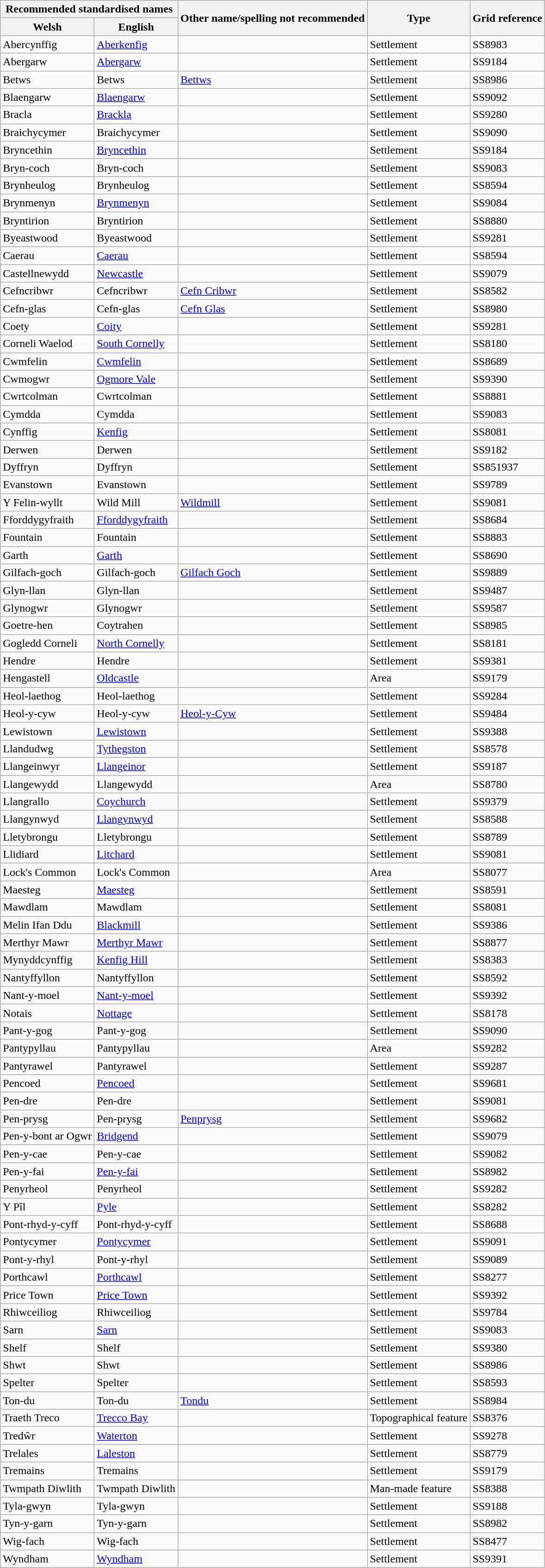<table class="wikitable sortable">
<tr>
<th colspan="2">Recommended standardised names</th>
<th rowspan="2">Other name/spelling not recommended</th>
<th rowspan="2">Type</th>
<th rowspan="2">Grid reference</th>
</tr>
<tr>
<th>Welsh</th>
<th>English</th>
</tr>
<tr>
<td>Abercynffig</td>
<td><a href='#'>Aberkenfig</a></td>
<td></td>
<td>Settlement</td>
<td>SS8983</td>
</tr>
<tr>
<td>Abergarw</td>
<td><a href='#'>Abergarw</a></td>
<td></td>
<td>Settlement</td>
<td>SS9184</td>
</tr>
<tr>
<td>Betws</td>
<td>Betws</td>
<td><a href='#'>Bettws</a></td>
<td>Settlement</td>
<td>SS8986</td>
</tr>
<tr>
<td>Blaengarw</td>
<td><a href='#'>Blaengarw</a></td>
<td></td>
<td>Settlement</td>
<td>SS9092</td>
</tr>
<tr>
<td>Bracla</td>
<td><a href='#'>Brackla</a></td>
<td></td>
<td>Settlement</td>
<td>SS9280</td>
</tr>
<tr>
<td>Braichycymer</td>
<td>Braichycymer</td>
<td></td>
<td>Settlement</td>
<td>SS9090</td>
</tr>
<tr>
<td>Bryncethin</td>
<td><a href='#'>Bryncethin</a></td>
<td></td>
<td>Settlement</td>
<td>SS9184</td>
</tr>
<tr>
<td>Bryn-coch</td>
<td>Bryn-coch</td>
<td></td>
<td>Settlement</td>
<td>SS9083</td>
</tr>
<tr>
<td>Brynheulog</td>
<td>Brynheulog</td>
<td></td>
<td>Settlement</td>
<td>SS8594</td>
</tr>
<tr>
<td>Brynmenyn</td>
<td><a href='#'>Brynmenyn</a></td>
<td></td>
<td>Settlement</td>
<td>SS9084</td>
</tr>
<tr>
<td>Bryntirion</td>
<td>Bryntirion</td>
<td></td>
<td>Settlement</td>
<td>SS8880</td>
</tr>
<tr>
<td>Byeastwood</td>
<td>Byeastwood</td>
<td></td>
<td>Settlement</td>
<td>SS9281</td>
</tr>
<tr>
<td>Caerau</td>
<td><a href='#'>Caerau</a></td>
<td></td>
<td>Settlement</td>
<td>SS8594</td>
</tr>
<tr>
<td>Castellnewydd</td>
<td><a href='#'>Newcastle</a></td>
<td></td>
<td>Settlement</td>
<td>SS9079</td>
</tr>
<tr>
<td>Cefncribwr</td>
<td>Cefncribwr</td>
<td><a href='#'>Cefn Cribwr</a></td>
<td>Settlement</td>
<td>SS8582</td>
</tr>
<tr>
<td>Cefn-glas</td>
<td>Cefn-glas</td>
<td><a href='#'>Cefn Glas</a></td>
<td>Settlement</td>
<td>SS8980</td>
</tr>
<tr>
<td>Coety</td>
<td><a href='#'>Coity</a></td>
<td></td>
<td>Settlement</td>
<td>SS9281</td>
</tr>
<tr>
<td>Corneli Waelod</td>
<td><a href='#'>South Cornelly</a></td>
<td></td>
<td>Settlement</td>
<td>SS8180</td>
</tr>
<tr>
<td>Cwmfelin</td>
<td><a href='#'>Cwmfelin</a></td>
<td></td>
<td>Settlement</td>
<td>SS8689</td>
</tr>
<tr>
<td>Cwmogwr</td>
<td><a href='#'>Ogmore Vale</a></td>
<td></td>
<td>Settlement</td>
<td>SS9390</td>
</tr>
<tr>
<td>Cwrtcolman</td>
<td>Cwrtcolman</td>
<td></td>
<td>Settlement</td>
<td>SS8881</td>
</tr>
<tr>
<td>Cymdda</td>
<td>Cymdda</td>
<td></td>
<td>Settlement</td>
<td>SS9083</td>
</tr>
<tr>
<td>Cynffig</td>
<td><a href='#'>Kenfig</a></td>
<td></td>
<td>Settlement</td>
<td>SS8081</td>
</tr>
<tr>
<td>Derwen</td>
<td>Derwen</td>
<td></td>
<td>Settlement</td>
<td>SS9182</td>
</tr>
<tr>
<td>Dyffryn</td>
<td>Dyffryn</td>
<td></td>
<td>Settlement</td>
<td>SS851937</td>
</tr>
<tr>
<td>Evanstown</td>
<td>Evanstown</td>
<td></td>
<td>Settlement</td>
<td>SS9789</td>
</tr>
<tr>
<td>Y Felin-wyllt</td>
<td>Wild Mill</td>
<td><a href='#'>Wildmill</a></td>
<td>Settlement</td>
<td>SS9081</td>
</tr>
<tr>
<td>Fforddygyfraith</td>
<td><a href='#'>Fforddygyfraith</a></td>
<td></td>
<td>Settlement</td>
<td>SS8684</td>
</tr>
<tr>
<td>Fountain</td>
<td>Fountain</td>
<td></td>
<td>Settlement</td>
<td>SS8883</td>
</tr>
<tr>
<td>Garth</td>
<td><a href='#'>Garth</a></td>
<td></td>
<td>Settlement</td>
<td>SS8690</td>
</tr>
<tr>
<td>Gilfach-goch</td>
<td>Gilfach-goch</td>
<td><a href='#'>Gilfach Goch</a></td>
<td>Settlement</td>
<td>SS9889</td>
</tr>
<tr>
<td>Glyn-llan</td>
<td>Glyn-llan</td>
<td></td>
<td>Settlement</td>
<td>SS9487</td>
</tr>
<tr>
<td>Glynogwr</td>
<td>Glynogwr</td>
<td></td>
<td>Settlement</td>
<td>SS9587</td>
</tr>
<tr>
<td>Goetre-hen</td>
<td>Coytrahen</td>
<td></td>
<td>Settlement</td>
<td>SS8985</td>
</tr>
<tr>
<td>Gogledd Corneli</td>
<td><a href='#'>North Cornelly</a></td>
<td></td>
<td>Settlement</td>
<td>SS8181</td>
</tr>
<tr>
<td>Hendre</td>
<td>Hendre</td>
<td></td>
<td>Settlement</td>
<td>SS9381</td>
</tr>
<tr>
<td>Hengastell</td>
<td><a href='#'>Oldcastle</a></td>
<td></td>
<td>Area</td>
<td>SS9179</td>
</tr>
<tr>
<td>Heol-laethog</td>
<td>Heol-laethog</td>
<td></td>
<td>Settlement</td>
<td>SS9284</td>
</tr>
<tr>
<td>Heol-y-cyw</td>
<td>Heol-y-cyw</td>
<td><a href='#'>Heol-y-Cyw</a></td>
<td>Settlement</td>
<td>SS9484</td>
</tr>
<tr>
<td>Lewistown</td>
<td><a href='#'>Lewistown</a></td>
<td></td>
<td>Settlement</td>
<td>SS9388</td>
</tr>
<tr>
<td>Llandudwg</td>
<td><a href='#'>Tythegston</a></td>
<td></td>
<td>Settlement</td>
<td>SS8578</td>
</tr>
<tr>
<td>Llangeinwyr</td>
<td><a href='#'>Llangeinor</a></td>
<td></td>
<td>Settlement</td>
<td>SS9187</td>
</tr>
<tr>
<td>Llangewydd</td>
<td>Llangewydd</td>
<td></td>
<td>Area</td>
<td>SS8780</td>
</tr>
<tr>
<td>Llangrallo</td>
<td><a href='#'>Coychurch</a></td>
<td></td>
<td>Settlement</td>
<td>SS9379</td>
</tr>
<tr>
<td>Llangynwyd</td>
<td><a href='#'>Llangynwyd</a></td>
<td></td>
<td>Settlement</td>
<td>SS8588</td>
</tr>
<tr>
<td>Lletybrongu</td>
<td>Lletybrongu</td>
<td></td>
<td>Settlement</td>
<td>SS8789</td>
</tr>
<tr>
<td>Llidiard</td>
<td><a href='#'>Litchard</a></td>
<td></td>
<td>Settlement</td>
<td>SS9081</td>
</tr>
<tr>
<td>Lock's Common</td>
<td>Lock's Common</td>
<td></td>
<td>Area</td>
<td>SS8077</td>
</tr>
<tr>
<td>Maesteg</td>
<td><a href='#'>Maesteg</a></td>
<td></td>
<td>Settlement</td>
<td>SS8591</td>
</tr>
<tr>
<td>Mawdlam</td>
<td>Mawdlam</td>
<td></td>
<td>Settlement</td>
<td>SS8081</td>
</tr>
<tr>
<td>Melin Ifan Ddu</td>
<td><a href='#'>Blackmill</a></td>
<td></td>
<td>Settlement</td>
<td>SS9386</td>
</tr>
<tr>
<td>Merthyr Mawr</td>
<td><a href='#'>Merthyr Mawr</a></td>
<td></td>
<td>Settlement</td>
<td>SS8877</td>
</tr>
<tr>
<td>Mynyddcynffig</td>
<td><a href='#'>Kenfig Hill</a></td>
<td></td>
<td>Settlement</td>
<td>SS8383</td>
</tr>
<tr>
<td>Nantyffyllon</td>
<td>Nantyffyllon</td>
<td></td>
<td>Settlement</td>
<td>SS8592</td>
</tr>
<tr>
<td>Nant-y-moel</td>
<td><a href='#'>Nant-y-moel</a></td>
<td></td>
<td>Settlement</td>
<td>SS9392</td>
</tr>
<tr>
<td>Notais</td>
<td><a href='#'>Nottage</a></td>
<td></td>
<td>Settlement</td>
<td>SS8178</td>
</tr>
<tr>
<td>Pant-y-gog</td>
<td>Pant-y-gog</td>
<td></td>
<td>Settlement</td>
<td>SS9090</td>
</tr>
<tr>
<td>Pantypyllau</td>
<td>Pantypyllau</td>
<td></td>
<td>Area</td>
<td>SS9282</td>
</tr>
<tr>
<td>Pantyrawel</td>
<td>Pantyrawel</td>
<td></td>
<td>Settlement</td>
<td>SS9287</td>
</tr>
<tr>
<td>Pencoed</td>
<td><a href='#'>Pencoed</a></td>
<td></td>
<td>Settlement</td>
<td>SS9681</td>
</tr>
<tr>
<td>Pen-dre</td>
<td>Pen-dre</td>
<td></td>
<td>Settlement</td>
<td>SS9081</td>
</tr>
<tr>
<td>Pen-prysg</td>
<td>Pen-prysg</td>
<td><a href='#'>Penprysg</a></td>
<td>Settlement</td>
<td>SS9682</td>
</tr>
<tr>
<td>Pen-y-bont ar Ogwr</td>
<td><a href='#'>Bridgend</a></td>
<td></td>
<td>Settlement</td>
<td>SS9079</td>
</tr>
<tr>
<td>Pen-y-cae</td>
<td>Pen-y-cae</td>
<td></td>
<td>Settlement</td>
<td>SS9082</td>
</tr>
<tr>
<td>Pen-y-fai</td>
<td><a href='#'>Pen-y-fai</a></td>
<td></td>
<td>Settlement</td>
<td>SS8982</td>
</tr>
<tr>
<td>Penyrheol</td>
<td>Penyrheol</td>
<td></td>
<td>Settlement</td>
<td>SS9282</td>
</tr>
<tr>
<td>Y Pîl</td>
<td><a href='#'>Pyle</a></td>
<td></td>
<td>Settlement</td>
<td>SS8282</td>
</tr>
<tr>
<td>Pont-rhyd-y-cyff</td>
<td>Pont-rhyd-y-cyff</td>
<td></td>
<td>Settlement</td>
<td>SS8688</td>
</tr>
<tr>
<td>Pontycymer</td>
<td><a href='#'>Pontycymer</a></td>
<td></td>
<td>Settlement</td>
<td>SS9091</td>
</tr>
<tr>
<td>Pont-y-rhyl</td>
<td>Pont-y-rhyl</td>
<td></td>
<td>Settlement</td>
<td>SS9089</td>
</tr>
<tr>
<td>Porthcawl</td>
<td><a href='#'>Porthcawl</a></td>
<td></td>
<td>Settlement</td>
<td>SS8277</td>
</tr>
<tr>
<td>Price Town</td>
<td><a href='#'>Price Town</a></td>
<td></td>
<td>Settlement</td>
<td>SS9392</td>
</tr>
<tr>
<td>Rhiwceiliog</td>
<td>Rhiwceiliog</td>
<td></td>
<td>Settlement</td>
<td>SS9784</td>
</tr>
<tr>
<td>Sarn</td>
<td><a href='#'>Sarn</a></td>
<td></td>
<td>Settlement</td>
<td>SS9083</td>
</tr>
<tr>
<td>Shelf</td>
<td>Shelf</td>
<td></td>
<td>Settlement</td>
<td>SS9380</td>
</tr>
<tr>
<td>Shwt</td>
<td>Shwt</td>
<td></td>
<td>Settlement</td>
<td>SS8986</td>
</tr>
<tr>
<td>Spelter</td>
<td>Spelter</td>
<td></td>
<td>Settlement</td>
<td>SS8593</td>
</tr>
<tr>
<td>Ton-du</td>
<td>Ton-du</td>
<td><a href='#'>Tondu</a></td>
<td>Settlement</td>
<td>SS8984</td>
</tr>
<tr>
<td>Traeth Treco</td>
<td><a href='#'>Trecco Bay</a></td>
<td></td>
<td>Topographical feature</td>
<td>SS8376</td>
</tr>
<tr>
<td>Tredŵr</td>
<td><a href='#'>Waterton</a></td>
<td></td>
<td>Settlement</td>
<td>SS9278</td>
</tr>
<tr>
<td>Trelales</td>
<td><a href='#'>Laleston</a></td>
<td></td>
<td>Settlement</td>
<td>SS8779</td>
</tr>
<tr>
<td>Tremains</td>
<td>Tremains</td>
<td></td>
<td>Settlement</td>
<td>SS9179</td>
</tr>
<tr>
<td>Twmpath Diwlith</td>
<td>Twmpath Diwlith</td>
<td></td>
<td>Man-made feature</td>
<td>SS8388</td>
</tr>
<tr>
<td>Tyla-gwyn</td>
<td>Tyla-gwyn</td>
<td></td>
<td>Settlement</td>
<td>SS9188</td>
</tr>
<tr>
<td>Tyn-y-garn</td>
<td>Tyn-y-garn</td>
<td></td>
<td>Settlement</td>
<td>SS8982</td>
</tr>
<tr>
<td>Wig-fach</td>
<td>Wig-fach</td>
<td></td>
<td>Settlement</td>
<td>SS8477</td>
</tr>
<tr>
<td>Wyndham</td>
<td><a href='#'>Wyndham</a></td>
<td></td>
<td>Settlement</td>
<td>SS9391</td>
</tr>
</table>
